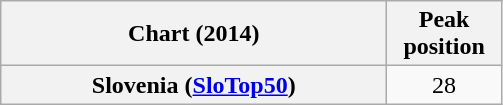<table class="wikitable plainrowheaders">
<tr>
<th width=250>Chart (2014)</th>
<th width=69>Peak<br>position</th>
</tr>
<tr>
<th scope="row">Slovenia (<a href='#'>SloTop50</a>)</th>
<td align=center>28</td>
</tr>
</table>
